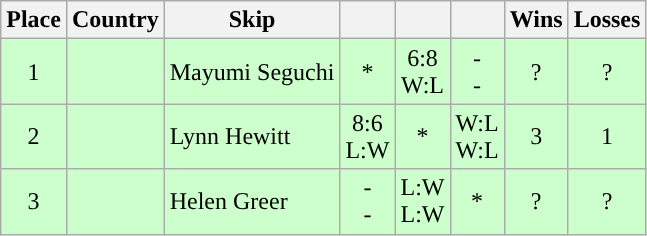<table class="wikitable" style="text-align:center;">
<tr>
<th>Place</th>
<th>Country</th>
<th>Skip</th>
<th width="25"></th>
<th width="25"></th>
<th width="25"></th>
<th>Wins</th>
<th>Losses</th>
</tr>
<tr bgcolor=#ccffcc>
<td>1</td>
<td align=left></td>
<td align=left>Mayumi Seguchi</td>
<td>*</td>
<td>6:8<br> W:L</td>
<td>- <br>  -</td>
<td>?</td>
<td>?</td>
</tr>
<tr bgcolor=#ccffcc>
<td>2</td>
<td align=left></td>
<td align=left>Lynn Hewitt</td>
<td>8:6<br> L:W</td>
<td>*</td>
<td>W:L<br> W:L</td>
<td>3</td>
<td>1</td>
</tr>
<tr bgcolor=#ccffcc>
<td>3</td>
<td align=left></td>
<td align=left>Helen Greer</td>
<td>- <br>  -</td>
<td>L:W<br> L:W</td>
<td>*</td>
<td>?</td>
<td>?</td>
</tr>
</table>
